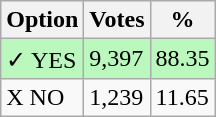<table class="wikitable">
<tr>
<th>Option</th>
<th>Votes</th>
<th>%</th>
</tr>
<tr>
<td style=background:#bbf8be>✓ YES</td>
<td style=background:#bbf8be>9,397</td>
<td style=background:#bbf8be>88.35</td>
</tr>
<tr>
<td>X NO</td>
<td>1,239</td>
<td>11.65</td>
</tr>
</table>
